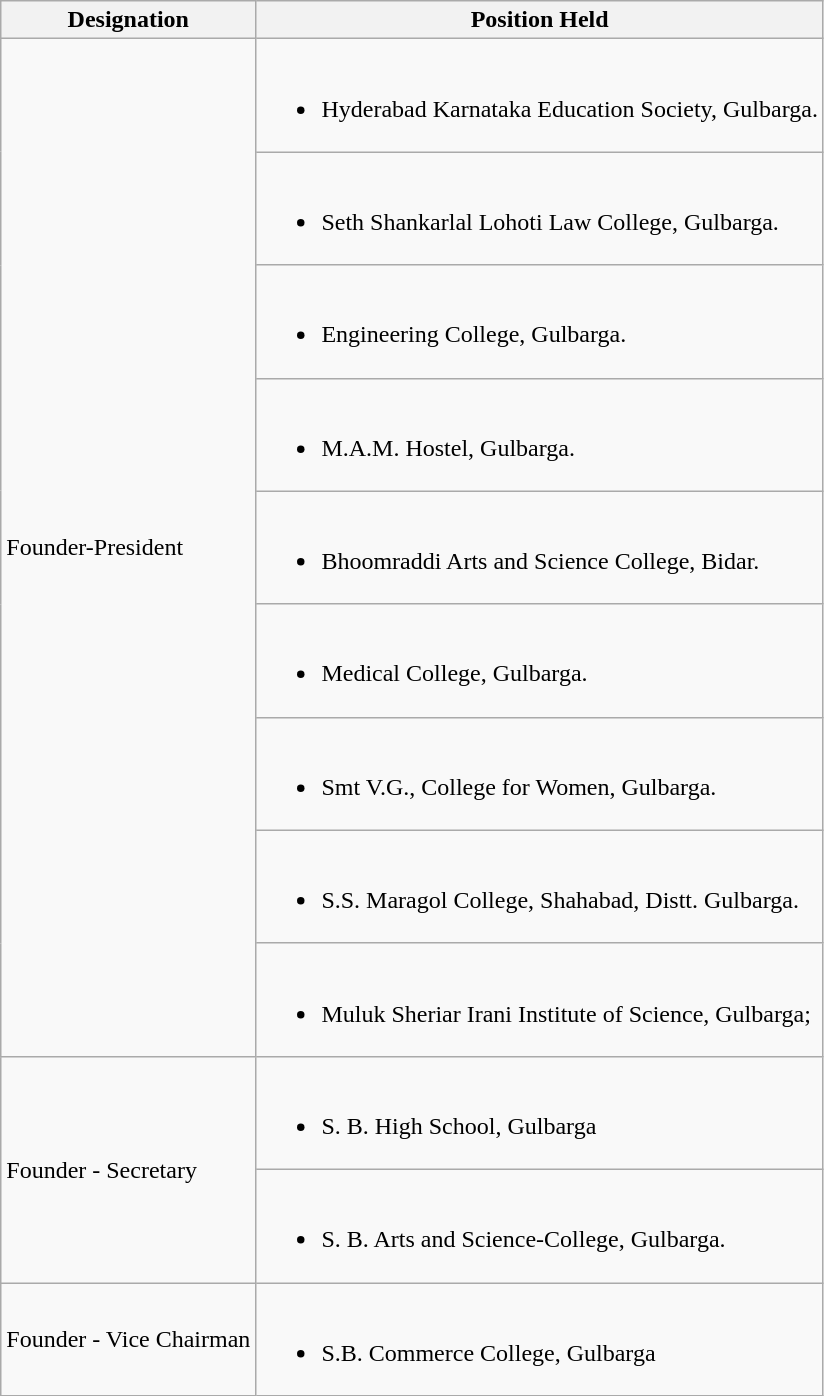<table class="wikitable">
<tr>
<th>Designation</th>
<th>Position Held</th>
</tr>
<tr>
<td rowspan="9">Founder-President</td>
<td><br><ul><li>Hyderabad Karnataka Education Society, Gulbarga.</li></ul></td>
</tr>
<tr>
<td><br><ul><li>Seth Shankarlal Lohoti Law College, Gulbarga.</li></ul></td>
</tr>
<tr>
<td><br><ul><li>Engineering College, Gulbarga.</li></ul></td>
</tr>
<tr>
<td><br><ul><li>M.A.M. Hostel, Gulbarga.</li></ul></td>
</tr>
<tr>
<td><br><ul><li>Bhoomraddi Arts and Science College, Bidar.</li></ul></td>
</tr>
<tr>
<td><br><ul><li>Medical College, Gulbarga.</li></ul></td>
</tr>
<tr>
<td><br><ul><li>Smt V.G., College for Women, Gulbarga.</li></ul></td>
</tr>
<tr>
<td><br><ul><li>S.S. Maragol College, Shahabad, Distt. Gulbarga.</li></ul></td>
</tr>
<tr>
<td><br><ul><li>Muluk Sheriar Irani Institute of Science, Gulbarga;</li></ul></td>
</tr>
<tr>
<td rowspan="2">Founder - Secretary</td>
<td><br><ul><li>S. B. High School, Gulbarga</li></ul></td>
</tr>
<tr>
<td><br><ul><li>S. B. Arts and Science-College, Gulbarga.</li></ul></td>
</tr>
<tr>
<td>Founder - Vice Chairman</td>
<td><br><ul><li>S.B. Commerce College, Gulbarga</li></ul></td>
</tr>
</table>
